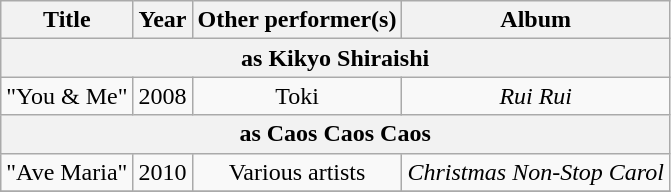<table class="wikitable plainrowheaders" style="text-align:center;">
<tr>
<th scope="col">Title</th>
<th scope="col">Year</th>
<th scope="col">Other performer(s)</th>
<th scope="col">Album</th>
</tr>
<tr>
<th colspan="4">as Kikyo Shiraishi</th>
</tr>
<tr>
<td align="left">"You & Me"</td>
<td>2008</td>
<td rowspan="1">Toki</td>
<td><em>Rui Rui</em></td>
</tr>
<tr>
<th colspan="4">as Caos Caos Caos</th>
</tr>
<tr>
<td align="left">"Ave Maria"</td>
<td>2010</td>
<td rowspan="1">Various artists</td>
<td><em>Christmas Non-Stop Carol</em></td>
</tr>
<tr>
</tr>
</table>
